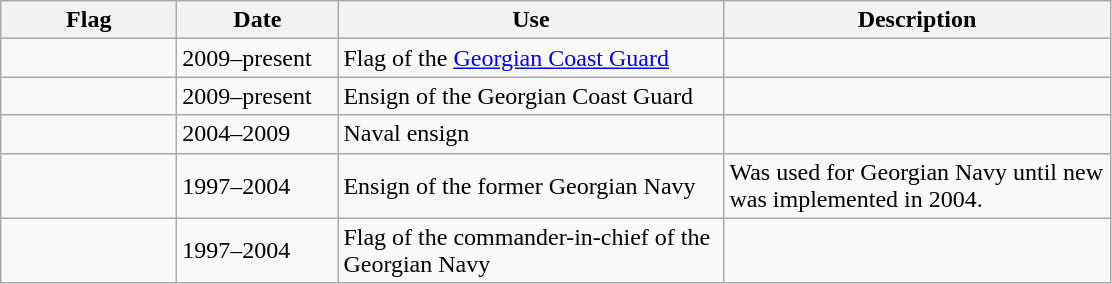<table class="wikitable">
<tr>
<th width="110">Flag</th>
<th width="100">Date</th>
<th width="250">Use</th>
<th width="250">Description</th>
</tr>
<tr>
<td></td>
<td>2009–present</td>
<td>Flag of the <a href='#'>Georgian Coast Guard</a></td>
<td></td>
</tr>
<tr>
<td></td>
<td>2009–present</td>
<td>Ensign of the Georgian Coast Guard</td>
<td></td>
</tr>
<tr>
<td></td>
<td>2004–2009</td>
<td>Naval ensign</td>
<td></td>
</tr>
<tr>
<td></td>
<td>1997–2004</td>
<td>Ensign of the former Georgian Navy</td>
<td>Was used for Georgian Navy until new was implemented in 2004.</td>
</tr>
<tr>
<td></td>
<td>1997–2004</td>
<td>Flag of the commander-in-chief of the Georgian Navy</td>
<td></td>
</tr>
</table>
